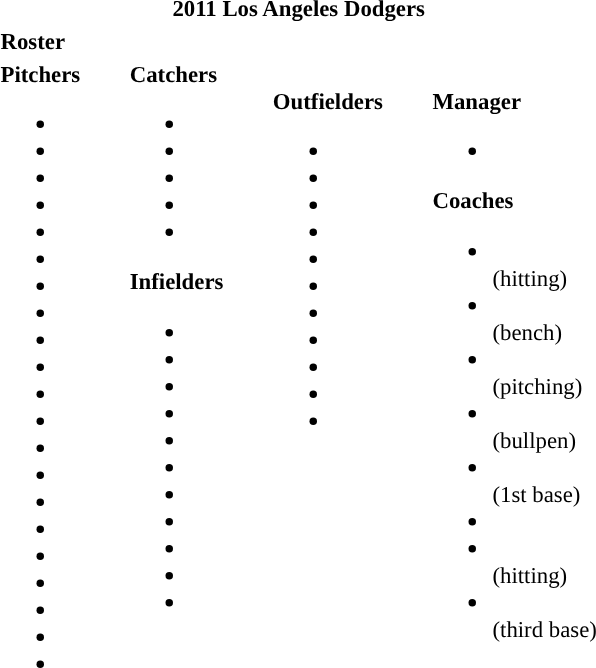<table class="toccolours" style="font-size: 95%;">
<tr>
<th colspan="10">2011 Los Angeles Dodgers</th>
</tr>
<tr>
<td colspan="10"><strong>Roster</strong></td>
</tr>
<tr>
<td valign="top"><strong>Pitchers</strong><br><ul><li></li><li></li><li></li><li></li><li></li><li></li><li></li><li></li><li></li><li></li><li></li><li></li><li></li><li></li><li></li><li></li><li></li><li></li><li></li><li></li><li></li></ul></td>
<td width="25px"></td>
<td valign="top"><strong>Catchers</strong><br><ul><li></li><li></li><li></li><li></li><li></li></ul><strong>Infielders</strong><ul><li></li><li></li><li></li><li></li><li></li><li></li><li></li><li></li><li></li><li></li><li></li></ul></td>
<td width="25px"></td>
<td valign="top"><br><strong>Outfielders</strong><ul><li></li><li></li><li></li><li></li><li></li><li></li><li></li><li></li><li></li><li></li><li></li></ul></td>
<td width="25px"></td>
<td valign="top"><br><strong>Manager</strong><ul><li></li></ul><strong>Coaches</strong><ul><li> <br>(hitting)</li><li> <br>(bench)</li><li><br> (pitching)</li><li> <br>(bullpen)</li><li> <br>(1st base)</li><li></li><li> <br>(hitting)</li><li> <br> (third base)</li></ul></td>
</tr>
</table>
